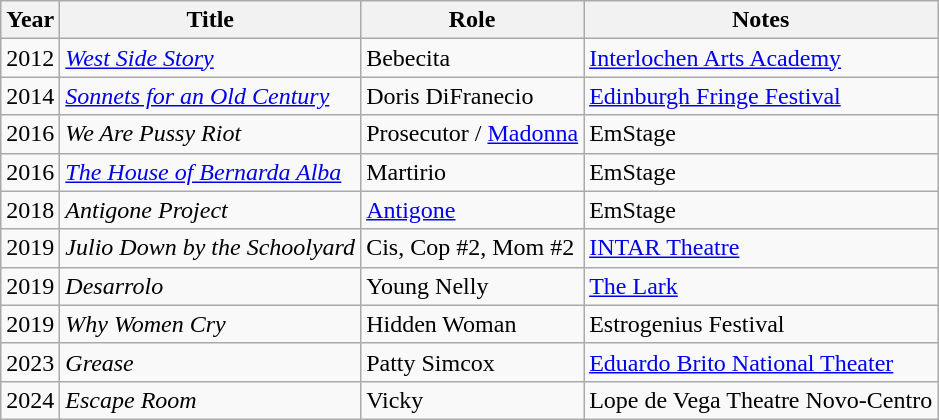<table class="wikitable sortable">
<tr>
<th>Year</th>
<th>Title</th>
<th>Role</th>
<th class="">Notes</th>
</tr>
<tr>
<td>2012</td>
<td><em><a href='#'>West Side Story</a></em></td>
<td>Bebecita</td>
<td><a href='#'>Interlochen Arts Academy</a></td>
</tr>
<tr>
<td>2014</td>
<td><em><a href='#'>Sonnets for an Old Century</a></em></td>
<td>Doris DiFranecio</td>
<td><a href='#'>Edinburgh Fringe Festival</a></td>
</tr>
<tr>
<td>2016</td>
<td><em>We Are Pussy Riot</em></td>
<td>Prosecutor / <a href='#'>Madonna</a></td>
<td>EmStage</td>
</tr>
<tr>
<td>2016</td>
<td><em><a href='#'>The House of Bernarda Alba</a></em></td>
<td>Martirio</td>
<td>EmStage</td>
</tr>
<tr>
<td>2018</td>
<td><em>Antigone Project</em></td>
<td><a href='#'>Antigone</a></td>
<td>EmStage</td>
</tr>
<tr>
<td>2019</td>
<td><em>Julio Down by the Schoolyard </em></td>
<td>Cis, Cop #2, Mom #2</td>
<td><a href='#'>INTAR Theatre</a></td>
</tr>
<tr>
<td>2019</td>
<td><em>Desarrolo</em></td>
<td>Young Nelly</td>
<td><a href='#'>The Lark</a></td>
</tr>
<tr>
<td>2019</td>
<td><em>Why Women Cry</em></td>
<td>Hidden Woman</td>
<td>Estrogenius Festival</td>
</tr>
<tr>
<td>2023</td>
<td><em>Grease</em></td>
<td>Patty Simcox</td>
<td><a href='#'>Eduardo Brito National Theater</a></td>
</tr>
<tr>
<td>2024</td>
<td><em>Escape Room</em></td>
<td>Vicky</td>
<td>Lope de Vega Theatre Novo-Centro</td>
</tr>
</table>
